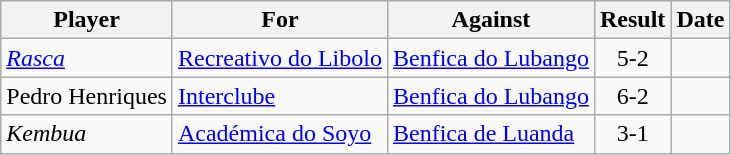<table class="wikitable sortable">
<tr>
<th>Player</th>
<th>For</th>
<th>Against</th>
<th style="text-align:center">Result</th>
<th>Date</th>
</tr>
<tr>
<td><em><a href='#'>Rasca</a></em></td>
<td><a href='#'>Recreativo do Libolo</a></td>
<td><a href='#'>Benfica do Lubango</a></td>
<td align=center>5-2 </td>
<td></td>
</tr>
<tr>
<td>Pedro Henriques</td>
<td><a href='#'>Interclube</a></td>
<td><a href='#'>Benfica do Lubango</a></td>
<td align=center>6-2 </td>
<td></td>
</tr>
<tr>
<td><em>Kembua</em></td>
<td><a href='#'>Académica do Soyo</a></td>
<td><a href='#'>Benfica de Luanda</a></td>
<td align=center>3-1 </td>
<td></td>
</tr>
</table>
